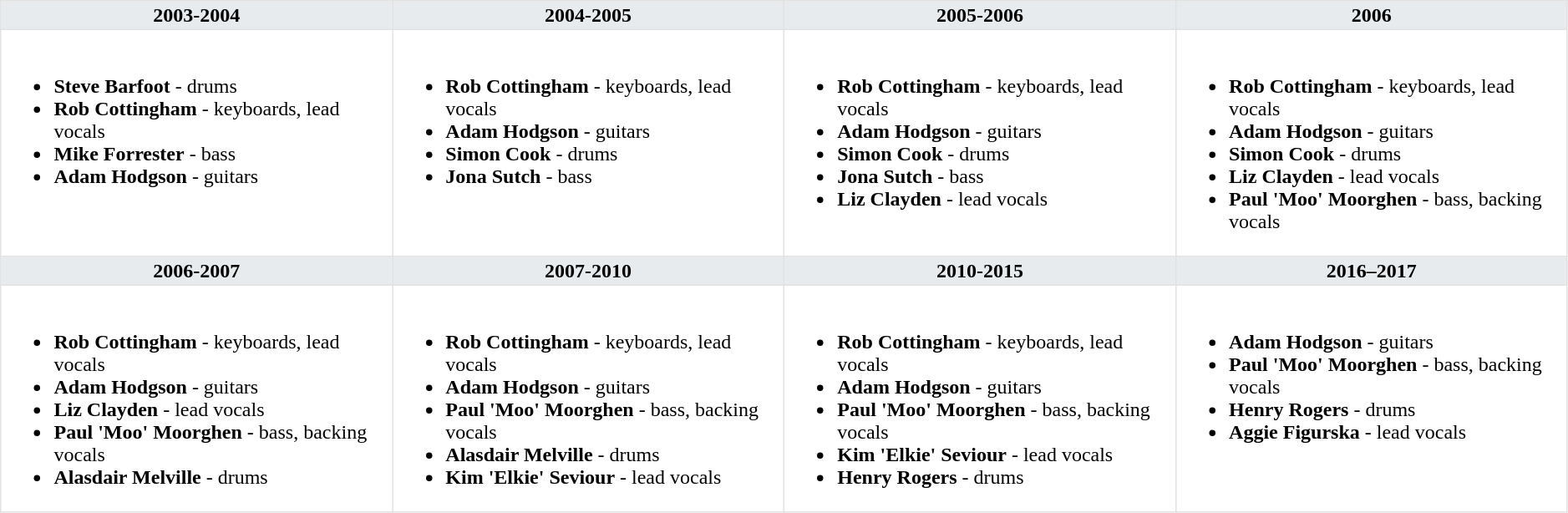<table class="toccolours" border="1" cellpadding="2" cellspacing="0"  style="float:width:375px; margin:0 0 1em 1em; border-collapse:collapse; border:1px solid #e2e2e2; width:99%;">
<tr>
<th style="vertical-align:top; background:#e7ebee; width:25%;">2003-2004</th>
<th style="vertical-align:top; background:#e7ebee; width:25%;">2004-2005</th>
<th style="vertical-align:top; background:#e7ebee; width:25%;">2005-2006</th>
<th style="vertical-align:top; background:#e7ebee; width:25%;">2006</th>
</tr>
<tr>
<td valign=top><br><ul><li><strong>Steve Barfoot</strong> - drums</li><li><strong>Rob Cottingham</strong> - keyboards, lead vocals</li><li><strong>Mike Forrester</strong> - bass</li><li><strong>Adam Hodgson</strong> - guitars</li></ul></td>
<td valign=top><br><ul><li><strong>Rob Cottingham</strong> - keyboards, lead vocals</li><li><strong>Adam Hodgson</strong> - guitars</li><li><strong>Simon Cook</strong> - drums</li><li><strong>Jona Sutch</strong> - bass</li></ul></td>
<td valign=top><br><ul><li><strong>Rob Cottingham</strong> - keyboards, lead vocals</li><li><strong>Adam Hodgson</strong> - guitars</li><li><strong>Simon Cook</strong> - drums</li><li><strong>Jona Sutch</strong> - bass</li><li><strong>Liz Clayden</strong> - lead vocals</li></ul></td>
<td valign=top><br><ul><li><strong>Rob Cottingham</strong> - keyboards, lead vocals</li><li><strong>Adam Hodgson</strong> - guitars</li><li><strong>Simon Cook</strong> - drums</li><li><strong>Liz Clayden</strong> - lead vocals</li><li><strong>Paul 'Moo' Moorghen</strong> - bass, backing vocals</li></ul></td>
</tr>
<tr>
<th style="vertical-align:top; background:#e7ebee; width:25%;">2006-2007</th>
<th style="vertical-align:top; background:#e7ebee; width:25%;">2007-2010</th>
<th style="vertical-align:top; background:#e7ebee; width:25%;">2010-2015</th>
<th style="vertical-align:top; background:#e7ebee; width:25%;">2016–2017</th>
</tr>
<tr>
<td valign=top><br><ul><li><strong>Rob Cottingham</strong> - keyboards, lead vocals</li><li><strong>Adam Hodgson</strong> - guitars</li><li><strong>Liz Clayden</strong> - lead vocals</li><li><strong>Paul 'Moo' Moorghen</strong> - bass, backing vocals</li><li><strong>Alasdair Melville</strong> - drums</li></ul></td>
<td valign=top><br><ul><li><strong>Rob Cottingham</strong> - keyboards, lead vocals</li><li><strong>Adam Hodgson</strong> - guitars</li><li><strong>Paul 'Moo' Moorghen</strong> - bass, backing vocals</li><li><strong>Alasdair Melville</strong> - drums</li><li><strong>Kim 'Elkie' Seviour</strong> - lead vocals</li></ul></td>
<td valign=top><br><ul><li><strong>Rob Cottingham</strong> - keyboards, lead vocals</li><li><strong>Adam Hodgson</strong> - guitars</li><li><strong>Paul 'Moo' Moorghen</strong> - bass, backing vocals</li><li><strong>Kim 'Elkie' Seviour</strong> - lead vocals</li><li><strong>Henry Rogers</strong> - drums</li></ul></td>
<td valign=top><br><ul><li><strong>Adam Hodgson</strong> - guitars</li><li><strong>Paul 'Moo' Moorghen</strong> - bass, backing vocals</li><li><strong>Henry Rogers</strong> - drums</li><li><strong>Aggie Figurska</strong> - lead vocals</li></ul></td>
</tr>
</table>
